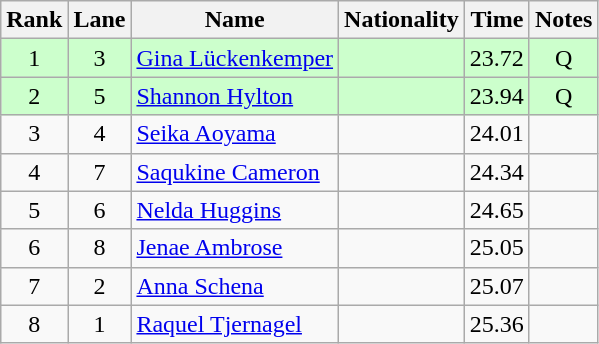<table class="wikitable sortable" style="text-align:center">
<tr>
<th>Rank</th>
<th>Lane</th>
<th>Name</th>
<th>Nationality</th>
<th>Time</th>
<th>Notes</th>
</tr>
<tr bgcolor=ccffcc>
<td>1</td>
<td>3</td>
<td align=left><a href='#'>Gina Lückenkemper</a></td>
<td align=left></td>
<td>23.72</td>
<td>Q</td>
</tr>
<tr bgcolor=ccffcc>
<td>2</td>
<td>5</td>
<td align=left><a href='#'>Shannon Hylton</a></td>
<td align=left></td>
<td>23.94</td>
<td>Q</td>
</tr>
<tr>
<td>3</td>
<td>4</td>
<td align=left><a href='#'>Seika Aoyama</a></td>
<td align=left></td>
<td>24.01</td>
<td></td>
</tr>
<tr>
<td>4</td>
<td>7</td>
<td align=left><a href='#'>Saqukine Cameron</a></td>
<td align=left></td>
<td>24.34</td>
<td></td>
</tr>
<tr>
<td>5</td>
<td>6</td>
<td align=left><a href='#'>Nelda Huggins</a></td>
<td align=left></td>
<td>24.65</td>
<td></td>
</tr>
<tr>
<td>6</td>
<td>8</td>
<td align=left><a href='#'>Jenae Ambrose</a></td>
<td align=left></td>
<td>25.05</td>
<td></td>
</tr>
<tr>
<td>7</td>
<td>2</td>
<td align=left><a href='#'>Anna Schena</a></td>
<td align=left></td>
<td>25.07</td>
<td></td>
</tr>
<tr>
<td>8</td>
<td>1</td>
<td align=left><a href='#'>Raquel Tjernagel</a></td>
<td align=left></td>
<td>25.36</td>
<td></td>
</tr>
</table>
